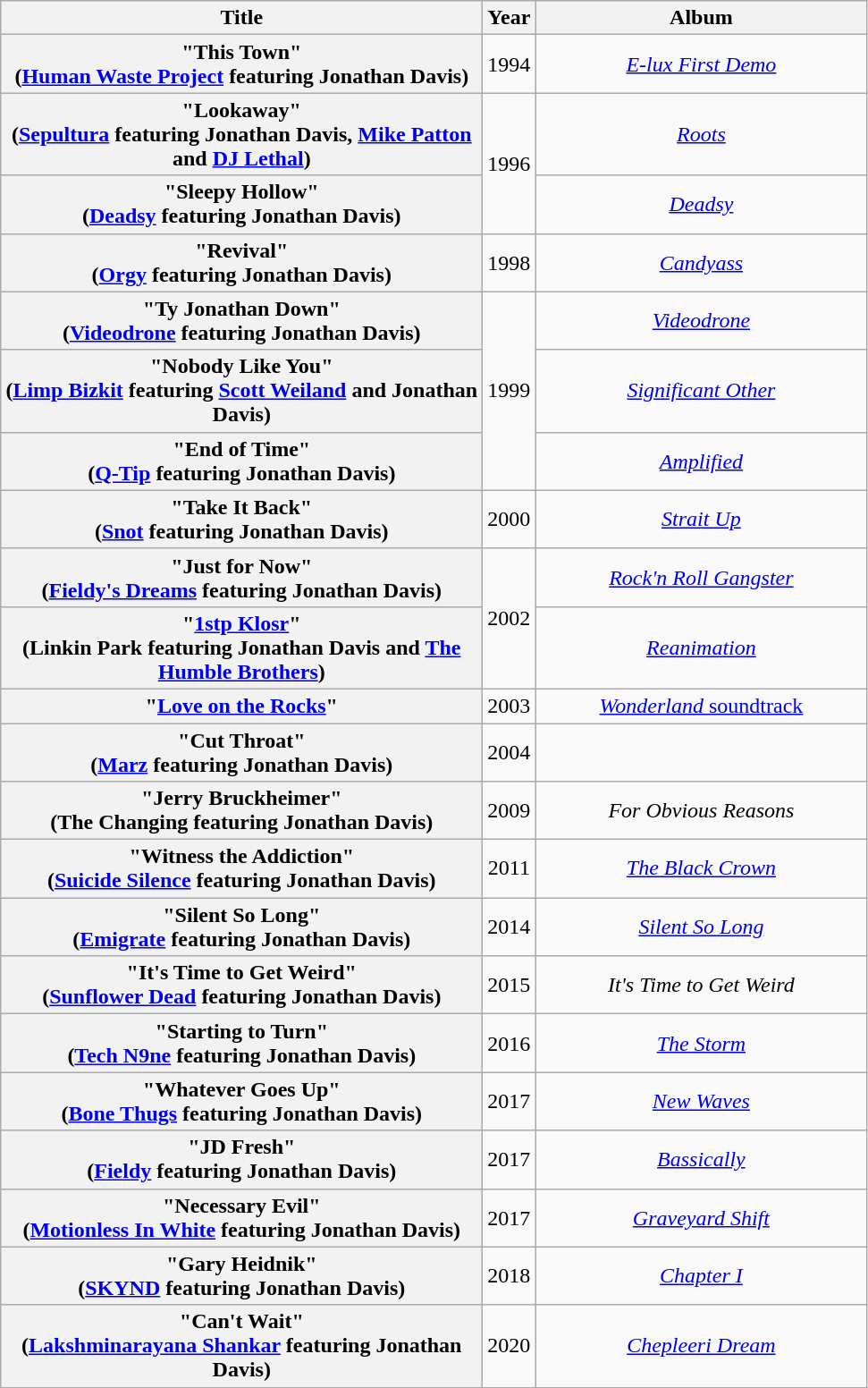<table class="wikitable plainrowheaders" style="text-align:center;">
<tr>
<th scope="col" style="width:22em;">Title</th>
<th scope="col">Year</th>
<th scope="col" style="width:15em;">Album</th>
</tr>
<tr>
<th scope="row">"This Town"<br><span>(<a href='#'>Human Waste Project</a> featuring Jonathan Davis)</span></th>
<td>1994</td>
<td><em><a href='#'>E-lux First Demo</a></em></td>
</tr>
<tr>
<th scope="row">"Lookaway"<br><span>(<a href='#'>Sepultura</a> featuring Jonathan Davis, <a href='#'>Mike Patton</a> and <a href='#'>DJ Lethal</a>)</span></th>
<td rowspan="2">1996</td>
<td><em><a href='#'>Roots</a></em></td>
</tr>
<tr>
<th scope="row">"Sleepy Hollow"<br><span>(<a href='#'>Deadsy</a> featuring Jonathan Davis)</span></th>
<td><em><a href='#'>Deadsy</a></em></td>
</tr>
<tr>
<th scope="row">"Revival"<br><span>(<a href='#'>Orgy</a> featuring Jonathan Davis)</span></th>
<td>1998</td>
<td><em><a href='#'>Candyass</a></em></td>
</tr>
<tr>
<th scope="row">"Ty Jonathan Down"<br><span>(<a href='#'>Videodrone</a> featuring Jonathan Davis)</span></th>
<td rowspan="3">1999</td>
<td><em><a href='#'>Videodrone</a></em></td>
</tr>
<tr>
<th scope="row">"Nobody Like You"<br><span>(<a href='#'>Limp Bizkit</a> featuring <a href='#'>Scott Weiland</a> and Jonathan Davis)</span></th>
<td><em><a href='#'>Significant Other</a></em></td>
</tr>
<tr>
<th scope="row">"End of Time"<br><span>(<a href='#'>Q-Tip</a> featuring Jonathan Davis)</span></th>
<td><em><a href='#'>Amplified</a></em></td>
</tr>
<tr>
<th scope="row">"Take It Back"<br><span>(<a href='#'>Snot</a> featuring Jonathan Davis)</span></th>
<td>2000</td>
<td><em><a href='#'>Strait Up</a></em></td>
</tr>
<tr>
<th scope="row">"Just for Now"<br><span>(<a href='#'>Fieldy's Dreams</a> featuring Jonathan Davis)</span></th>
<td rowspan="2">2002</td>
<td><em><a href='#'>Rock'n Roll Gangster</a></em></td>
</tr>
<tr>
<th scope="row">"<a href='#'>1stp Klosr</a>"<br><span>(Linkin Park featuring Jonathan Davis and <a href='#'>The Humble Brothers</a>)</span></th>
<td><em><a href='#'>Reanimation</a></em></td>
</tr>
<tr>
<th scope="row">"<a href='#'>Love on the Rocks</a>"</th>
<td>2003</td>
<td><a href='#'><em>Wonderland</em> soundtrack</a></td>
</tr>
<tr>
<th scope="row">"Cut Throat"<br><span>(<a href='#'>Marz</a> featuring Jonathan Davis)</span></th>
<td>2004</td>
<td><em></em></td>
</tr>
<tr>
<th scope="row">"Jerry Bruckheimer"<br><span>(The Changing featuring Jonathan Davis)</span></th>
<td>2009</td>
<td><em>For Obvious Reasons</em></td>
</tr>
<tr>
<th scope="row">"Witness the Addiction"<br><span>(<a href='#'>Suicide Silence</a> featuring Jonathan Davis)</span></th>
<td>2011</td>
<td><em><a href='#'>The Black Crown</a></em></td>
</tr>
<tr>
<th scope= "row">"Silent So Long"<br><span>(<a href='#'>Emigrate</a> featuring Jonathan Davis)</span></th>
<td>2014</td>
<td><em><a href='#'>Silent So Long</a></em></td>
</tr>
<tr>
<th scope= "row">"It's Time to Get Weird"<br><span>(<a href='#'>Sunflower Dead</a> featuring Jonathan Davis)</span></th>
<td>2015</td>
<td><em>It's Time to Get Weird</em></td>
</tr>
<tr>
<th scope= "row">"Starting to Turn"<br><span>(<a href='#'>Tech N9ne</a> featuring Jonathan Davis)</span></th>
<td>2016</td>
<td><em><a href='#'>The Storm</a></em></td>
</tr>
<tr>
<th scope= "row">"Whatever Goes Up"<br><span>(<a href='#'>Bone Thugs</a> featuring Jonathan Davis)</span></th>
<td>2017</td>
<td><em><a href='#'>New Waves</a></em></td>
</tr>
<tr>
<th scope= "row">"JD Fresh"<br><span>(<a href='#'>Fieldy</a> featuring Jonathan Davis)</span></th>
<td>2017</td>
<td><em><a href='#'>Bassically</a></em></td>
</tr>
<tr>
<th scope= "row">"Necessary Evil"<br><span>(<a href='#'>Motionless In White</a> featuring Jonathan Davis)</span></th>
<td>2017</td>
<td><em><a href='#'>Graveyard Shift</a></em></td>
</tr>
<tr>
<th scope= "row">"Gary Heidnik"<br><span>(<a href='#'>SKYND</a> featuring Jonathan Davis)</span></th>
<td>2018</td>
<td><em><a href='#'>Chapter I</a></em></td>
</tr>
<tr>
<th scope= "row">"Can't Wait"<br><span>(<a href='#'>Lakshminarayana Shankar</a> featuring Jonathan Davis)</span></th>
<td>2020</td>
<td><em><a href='#'>Chepleeri Dream</a></em></td>
</tr>
</table>
